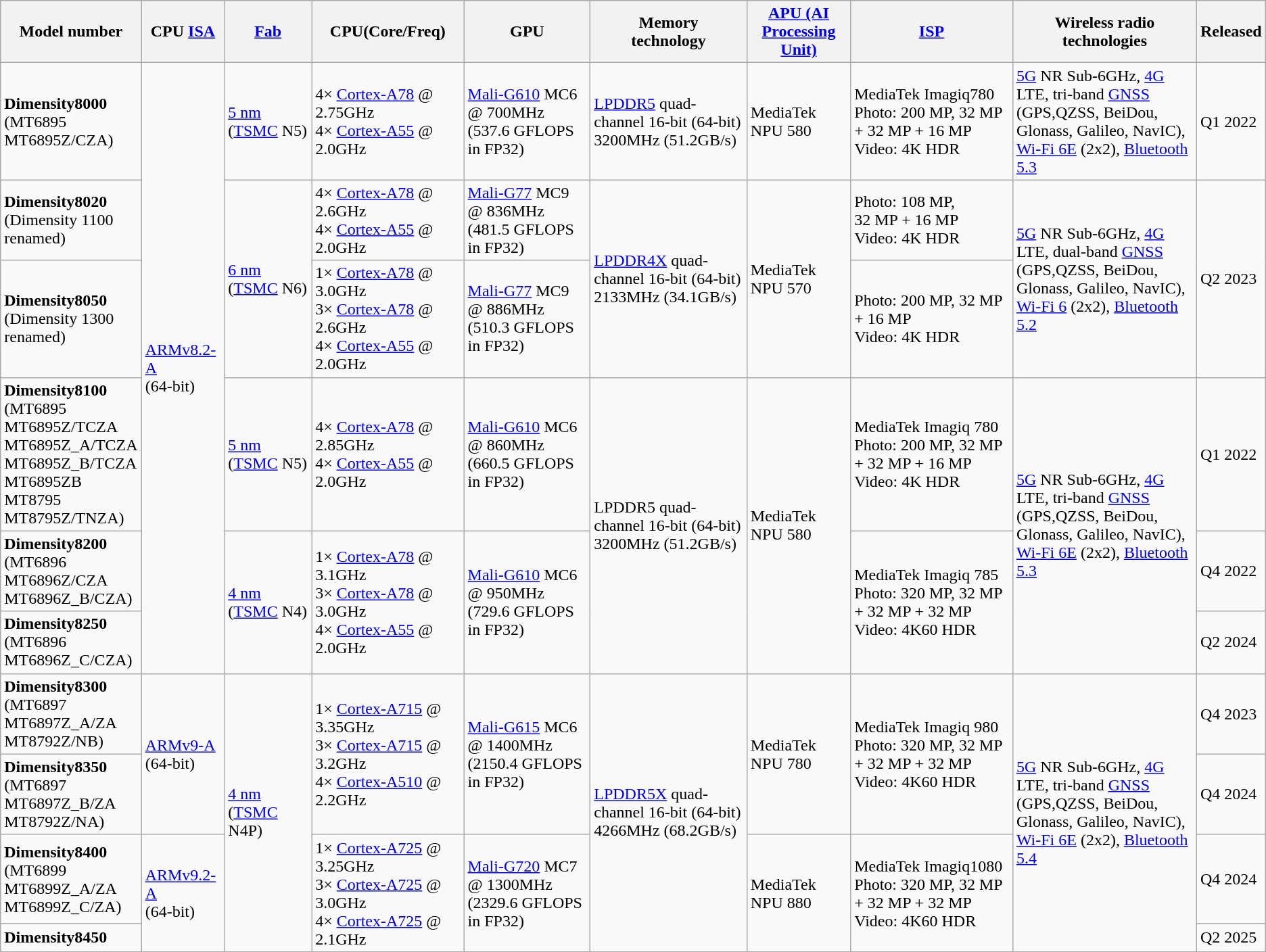<table class="wikitable">
<tr>
<th>Model number</th>
<th>CPU <a href='#'>ISA</a></th>
<th><a href='#'>Fab</a></th>
<th>CPU(Core/Freq)</th>
<th>GPU</th>
<th>Memory <br>technology</th>
<th><a href='#'>APU (AI <br>Processing <br>Unit)</a></th>
<th><a href='#'>ISP</a></th>
<th>Wireless radio <br>technologies</th>
<th>Released</th>
</tr>
<tr>
<td><b>Dimensity8000</b><br>(MT6895 <br>MT6895Z/CZA)</td>
<td rowspan="6"><a href='#'>ARMv8.2-A</a><br>(64-bit)</td>
<td><a href='#'>5 nm</a> (<a href='#'>TSMC</a> N5)</td>
<td>4× <a href='#'>Cortex-A78</a> @ 2.75GHz<br>4× <a href='#'>Cortex-A55</a> @ 2.0GHz</td>
<td><a href='#'>Mali-G610</a> MC6 @ 700MHz<br>(537.6 GFLOPS in FP32)</td>
<td><a href='#'>LPDDR5</a> quad-channel 16-bit (64-bit)<br>3200MHz (51.2GB/s)</td>
<td>MediaTek NPU 580</td>
<td>MediaTek Imagiq780<br>Photo: 200 MP, 32 MP + 32 MP + 16 MP<br>Video: 4K HDR</td>
<td><a href='#'>5G</a> NR Sub-6GHz, <a href='#'>4G</a> LTE, tri-band <a href='#'>GNSS</a><br>(GPS,QZSS, BeiDou, Glonass, Galileo, NavIC), <br><a href='#'>Wi-Fi 6E</a> (2x2), <a href='#'>Bluetooth 5.3</a></td>
<td>Q1 2022</td>
</tr>
<tr>
<td><b>Dimensity8020</b><br>(Dimensity 1100 <br>renamed)</td>
<td rowspan="2"><a href='#'>6 nm</a> (<a href='#'>TSMC</a> N6)</td>
<td>4× <a href='#'>Cortex-A78</a> @ 2.6GHz<br>4× <a href='#'>Cortex-A55</a> @ 2.0GHz</td>
<td><a href='#'>Mali-G77</a> MC9 @ 836MHz<br>(481.5 GFLOPS in FP32)</td>
<td rowspan="2"><a href='#'>LPDDR4X</a> quad-channel 16-bit (64-bit)<br>2133MHz (34.1GB/s)</td>
<td rowspan="2">MediaTek NPU 570</td>
<td>Photo: 108 MP, <br>32 MP + 16 MP<br>Video: 4K HDR</td>
<td rowspan="2"><a href='#'>5G</a> NR Sub-6GHz, <a href='#'>4G</a> LTE, dual-band <a href='#'>GNSS</a><br>(GPS,QZSS, BeiDou, Glonass, Galileo, NavIC), <br><a href='#'>Wi-Fi 6</a> (2x2), <a href='#'>Bluetooth 5.2</a></td>
<td rowspan="2">Q2 2023</td>
</tr>
<tr>
<td><b>Dimensity8050</b><br>(Dimensity 1300 <br>renamed)</td>
<td>1× <a href='#'>Cortex-A78</a> @ 3.0GHz<br>3× <a href='#'>Cortex-A78</a> @ 2.6GHz<br>4× <a href='#'>Cortex-A55</a> @ 2.0GHz</td>
<td><a href='#'>Mali-G77</a> MC9 @ 886MHz<br>(510.3 GFLOPS in FP32)</td>
<td>Photo: 200 MP, 32 MP + 16 MP<br>Video: 4K HDR</td>
</tr>
<tr>
<td><b>Dimensity8100</b><br>(MT6895 <br>MT6895Z/TCZA <br>MT6895Z_A/TCZA <br>MT6895Z_B/TCZA <br>MT6895ZB <br>MT8795 <br>MT8795Z/TNZA)</td>
<td><a href='#'>5 nm</a> (<a href='#'>TSMC</a> N5)</td>
<td>4× <a href='#'>Cortex-A78</a> @ 2.85GHz<br>4× <a href='#'>Cortex-A55</a> @ 2.0GHz</td>
<td><a href='#'>Mali-G610</a> MC6 @ 860MHz<br>(660.5 GFLOPS in FP32)</td>
<td rowspan="3">LPDDR5 quad-channel 16-bit (64-bit)<br>3200MHz (51.2GB/s)</td>
<td rowspan="3">MediaTek NPU 580</td>
<td>MediaTek Imagiq 780<br>Photo: 200 MP, 32 MP + 32 MP + 16 MP<br>Video: 4K HDR</td>
<td rowspan="3"><a href='#'>5G</a> NR Sub-6GHz, <a href='#'>4G</a> LTE, tri-band <a href='#'>GNSS</a><br>(GPS,QZSS, BeiDou, Glonass, Galileo, NavIC), <br><a href='#'>Wi-Fi 6E</a> (2x2), <a href='#'>Bluetooth 5.3</a></td>
<td>Q1 2022</td>
</tr>
<tr>
<td><b>Dimensity8200</b><br>(MT6896 <br>MT6896Z/CZA <br>MT6896Z_B/CZA)</td>
<td rowspan="2"><a href='#'>4 nm</a> (<a href='#'>TSMC</a> N4)</td>
<td rowspan="2">1× <a href='#'>Cortex-A78</a> @ 3.1GHz<br>3× <a href='#'>Cortex-A78</a> @ 3.0GHz<br>4× <a href='#'>Cortex-A55</a> @ 2.0GHz</td>
<td rowspan="2"><a href='#'>Mali-G610</a> MC6 @ 950MHz<br>(729.6 GFLOPS in FP32)</td>
<td rowspan="2">MediaTek Imagiq 785<br>Photo: 320 MP, 32 MP + 32 MP + 32 MP<br>Video: 4K60 HDR</td>
<td>Q4 2022</td>
</tr>
<tr>
<td><b>Dimensity8250</b><br>(MT6896 <br>MT6896Z_C/CZA)</td>
<td>Q2 2024</td>
</tr>
<tr>
<td><b>Dimensity8300</b><br>(MT6897 <br>MT6897Z_A/ZA <br>MT8792Z/NB)</td>
<td rowspan="2"><a href='#'>ARMv9-A</a><br>(64-bit)</td>
<td rowspan="4"><a href='#'>4 nm</a> (<a href='#'>TSMC</a> N4P)</td>
<td rowspan="2">1× <a href='#'>Cortex-A715</a> @ 3.35GHz<br>3× <a href='#'>Cortex-A715</a> @ 3.2GHz<br>4× <a href='#'>Cortex-A510</a> @ 2.2GHz</td>
<td rowspan="2"><a href='#'>Mali-G615</a> MC6 @ 1400MHz<br>(2150.4 GFLOPS in FP32)</td>
<td rowspan="4"><a href='#'>LPDDR5X</a> quad-channel 16-bit (64-bit)<br>4266MHz (68.2GB/s)</td>
<td rowspan="2">MediaTek NPU 780</td>
<td rowspan="2">MediaTek Imagiq 980<br>Photo: 320 MP, 32 MP + 32 MP + 32 MP<br>Video: 4K60 HDR</td>
<td rowspan="4"><a href='#'>5G</a> NR Sub-6GHz, <a href='#'>4G</a> LTE, tri-band <a href='#'>GNSS</a><br>(GPS,QZSS, BeiDou, Glonass, Galileo, NavIC), <br><a href='#'>Wi-Fi 6E</a> (2x2), <a href='#'>Bluetooth 5.4</a></td>
<td>Q4 2023</td>
</tr>
<tr>
<td><b>Dimensity8350</b><br>(MT6897 <br>MT6897Z_B/ZA <br>MT8792Z/NA)</td>
<td>Q4 2024</td>
</tr>
<tr>
<td><b>Dimensity8400</b><br>(MT6899 <br>MT6899Z_A/ZA <br>MT6899Z_C/ZA)</td>
<td rowspan="2"><a href='#'>ARMv9.2-A</a><br>(64-bit)</td>
<td rowspan="2">1× <a href='#'>Cortex-A725</a> @ 3.25GHz<br>3× <a href='#'>Cortex-A725</a> @ 3.0GHz<br>4× <a href='#'>Cortex-A725</a> @ 2.1GHz</td>
<td rowspan="2"><a href='#'>Mali-G720</a> MC7 @ 1300MHz<br>(2329.6 GFLOPS in FP32)</td>
<td rowspan="2">MediaTek NPU 880</td>
<td rowspan="2">MediaTek Imagiq1080<br>Photo: 320 MP, 32 MP + 32 MP + 32 MP<br>Video: 4K60 HDR</td>
<td>Q4 2024</td>
</tr>
<tr>
<td><b>Dimensity8450</b></td>
<td>Q2 2025</td>
</tr>
</table>
